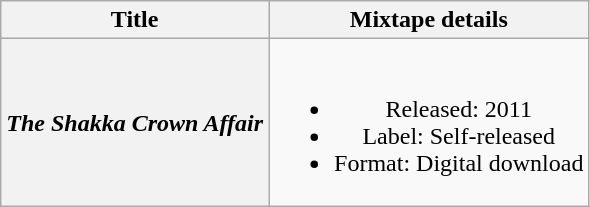<table class="wikitable plainrowheaders" style="text-align:center;">
<tr>
<th scope="col">Title</th>
<th scope="col">Mixtape details</th>
</tr>
<tr>
<th scope="row"><em>The Shakka Crown Affair</em></th>
<td><br><ul><li>Released: 2011</li><li>Label: Self-released</li><li>Format: Digital download</li></ul></td>
</tr>
</table>
